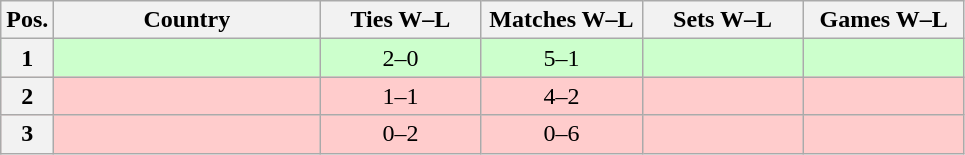<table class="wikitable nowrap" style=text-align:center>
<tr>
<th>Pos.</th>
<th width=170>Country</th>
<th width=100>Ties W–L</th>
<th width=100>Matches W–L</th>
<th width=100>Sets W–L</th>
<th width=100>Games W–L</th>
</tr>
<tr style=background:#ccffcc>
<th>1</th>
<td align=left></td>
<td>2–0</td>
<td>5–1</td>
<td></td>
<td></td>
</tr>
<tr style=background:#ffcccc>
<th>2</th>
<td align=left> </td>
<td>1–1</td>
<td>4–2</td>
<td></td>
<td></td>
</tr>
<tr style=background:#ffcccc>
<th>3</th>
<td align=left></td>
<td>0–2</td>
<td>0–6</td>
<td></td>
<td></td>
</tr>
</table>
